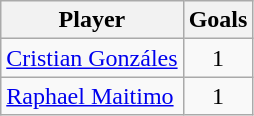<table class="wikitable sortable" style="text-align: center;">
<tr>
<th>Player</th>
<th>Goals</th>
</tr>
<tr>
<td style="text-align: left;"><a href='#'>Cristian Gonzáles</a></td>
<td>1</td>
</tr>
<tr>
<td style="text-align: left;"><a href='#'>Raphael Maitimo</a></td>
<td>1</td>
</tr>
</table>
